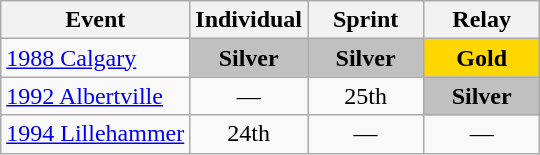<table class="wikitable" style="text-align: center;">
<tr ">
<th>Event</th>
<th style="width:70px;">Individual</th>
<th style="width:70px;">Sprint</th>
<th style="width:70px;">Relay</th>
</tr>
<tr>
<td align=left> <a href='#'>1988 Calgary</a></td>
<td style="background:silver;"><strong>Silver</strong></td>
<td style="background:silver;"><strong>Silver</strong></td>
<td style="background:gold;"><strong>Gold</strong></td>
</tr>
<tr>
<td align=left> <a href='#'>1992 Albertville</a></td>
<td>—</td>
<td>25th</td>
<td style="background:silver;"><strong>Silver</strong></td>
</tr>
<tr>
<td align=left> <a href='#'>1994 Lillehammer</a></td>
<td>24th</td>
<td>—</td>
<td>—</td>
</tr>
</table>
